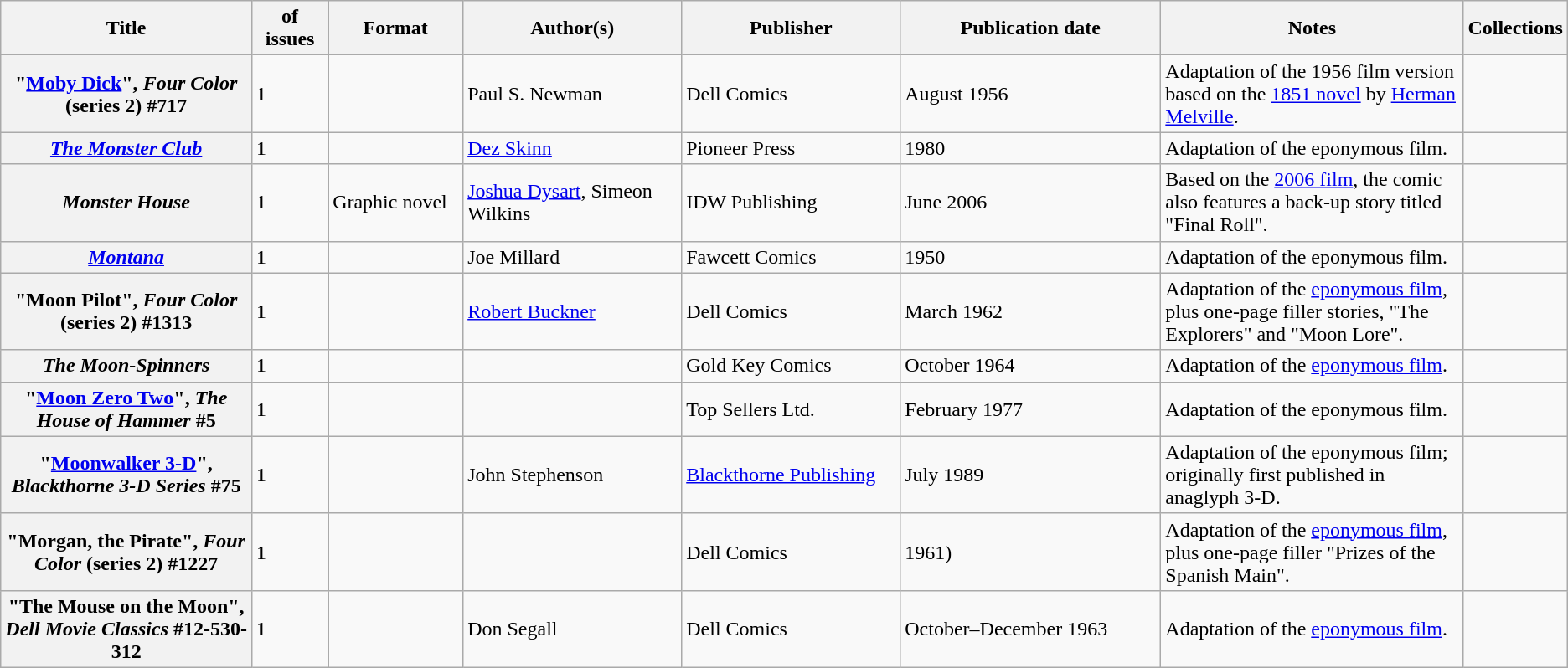<table class="wikitable">
<tr>
<th>Title</th>
<th style="width:40pt"> of issues</th>
<th style="width:75pt">Format</th>
<th style="width:125pt">Author(s)</th>
<th style="width:125pt">Publisher</th>
<th style="width:150pt">Publication date</th>
<th style="width:175pt">Notes</th>
<th>Collections</th>
</tr>
<tr>
<th>"<a href='#'>Moby Dick</a>", <em>Four Color</em> (series 2) #717</th>
<td>1</td>
<td></td>
<td>Paul S. Newman</td>
<td>Dell Comics</td>
<td>August 1956</td>
<td>Adaptation of the 1956 film version based on the <a href='#'>1851 novel</a> by <a href='#'>Herman Melville</a>.</td>
<td></td>
</tr>
<tr>
<th><em><a href='#'>The Monster Club</a></em></th>
<td>1</td>
<td></td>
<td><a href='#'>Dez Skinn</a></td>
<td>Pioneer Press</td>
<td>1980</td>
<td>Adaptation of the eponymous film.</td>
<td></td>
</tr>
<tr>
<th><em>Monster House</em></th>
<td>1</td>
<td>Graphic novel</td>
<td><a href='#'>Joshua Dysart</a>, Simeon Wilkins</td>
<td>IDW Publishing</td>
<td>June 2006</td>
<td>Based on the <a href='#'>2006 film</a>, the comic also features a back-up story titled "Final Roll".</td>
<td></td>
</tr>
<tr>
<th><em><a href='#'>Montana</a></em></th>
<td>1</td>
<td></td>
<td>Joe Millard</td>
<td>Fawcett Comics</td>
<td>1950</td>
<td>Adaptation of the eponymous film.</td>
<td></td>
</tr>
<tr>
<th>"Moon Pilot", <em>Four Color</em> (series 2) #1313</th>
<td>1</td>
<td></td>
<td><a href='#'>Robert Buckner</a></td>
<td>Dell Comics</td>
<td>March 1962</td>
<td>Adaptation of the <a href='#'>eponymous film</a>, plus one-page filler stories, "The Explorers" and "Moon Lore".</td>
<td></td>
</tr>
<tr>
<th><em>The Moon-Spinners</em></th>
<td>1</td>
<td></td>
<td></td>
<td>Gold Key Comics</td>
<td>October 1964</td>
<td>Adaptation of the <a href='#'>eponymous film</a>.</td>
<td></td>
</tr>
<tr>
<th>"<a href='#'>Moon Zero Two</a>", <em>The House of Hammer</em> #5</th>
<td>1</td>
<td></td>
<td></td>
<td>Top Sellers Ltd.</td>
<td>February 1977</td>
<td>Adaptation of the eponymous film.</td>
<td></td>
</tr>
<tr>
<th>"<a href='#'>Moonwalker 3-D</a>", <em>Blackthorne 3-D Series</em> #75</th>
<td>1</td>
<td></td>
<td>John Stephenson</td>
<td><a href='#'>Blackthorne Publishing</a></td>
<td>July 1989</td>
<td>Adaptation of the eponymous film; originally first published in anaglyph 3-D.</td>
<td></td>
</tr>
<tr>
<th>"Morgan, the Pirate", <em>Four Color</em> (series 2) #1227</th>
<td>1</td>
<td></td>
<td></td>
<td>Dell Comics</td>
<td>1961)</td>
<td>Adaptation of the <a href='#'>eponymous film</a>, plus one-page filler "Prizes of the Spanish Main".</td>
<td></td>
</tr>
<tr>
<th>"The Mouse on the Moon", <em>Dell Movie Classics</em> #12-530-312</th>
<td>1</td>
<td></td>
<td>Don Segall</td>
<td>Dell Comics</td>
<td>October–December 1963</td>
<td>Adaptation of the <a href='#'>eponymous film</a>.</td>
<td></td>
</tr>
</table>
